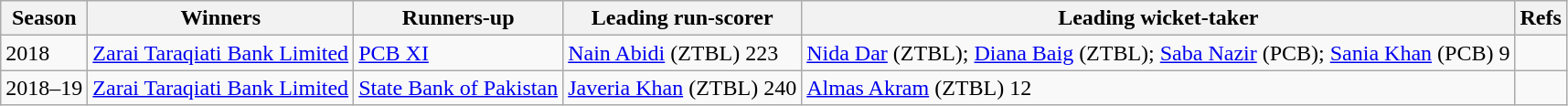<table class="wikitable">
<tr>
<th scope="col">Season</th>
<th scope="col">Winners</th>
<th scope="col">Runners-up</th>
<th scope="col">Leading run-scorer</th>
<th scope="col">Leading wicket-taker</th>
<th scope="col">Refs</th>
</tr>
<tr>
<td>2018</td>
<td><a href='#'>Zarai Taraqiati Bank Limited</a></td>
<td><a href='#'>PCB XI</a></td>
<td><a href='#'>Nain Abidi</a> (ZTBL) 223</td>
<td><a href='#'>Nida Dar</a> (ZTBL); <a href='#'>Diana Baig</a> (ZTBL); <a href='#'>Saba Nazir</a> (PCB); <a href='#'>Sania Khan</a> (PCB) 9</td>
<td></td>
</tr>
<tr>
<td>2018–19</td>
<td><a href='#'>Zarai Taraqiati Bank Limited</a></td>
<td><a href='#'>State Bank of Pakistan</a></td>
<td><a href='#'>Javeria Khan</a> (ZTBL) 240</td>
<td><a href='#'>Almas Akram</a> (ZTBL) 12</td>
<td></td>
</tr>
</table>
